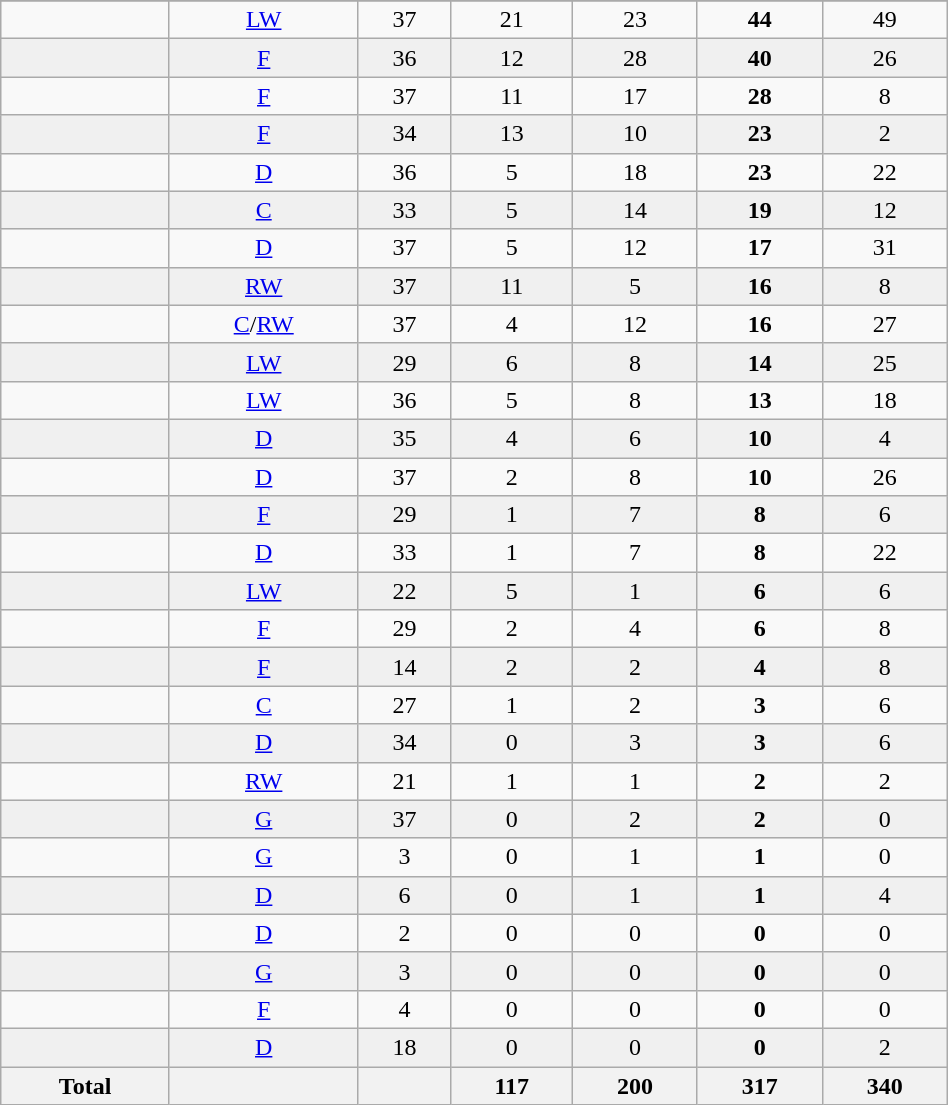<table class="wikitable sortable" width ="50%">
<tr align="center">
</tr>
<tr align="center" bgcolor="">
<td></td>
<td><a href='#'>LW</a></td>
<td>37</td>
<td>21</td>
<td>23</td>
<td><strong>44</strong></td>
<td>49</td>
</tr>
<tr align="center" bgcolor="f0f0f0">
<td></td>
<td><a href='#'>F</a></td>
<td>36</td>
<td>12</td>
<td>28</td>
<td><strong>40</strong></td>
<td>26</td>
</tr>
<tr align="center" bgcolor="">
<td></td>
<td><a href='#'>F</a></td>
<td>37</td>
<td>11</td>
<td>17</td>
<td><strong>28</strong></td>
<td>8</td>
</tr>
<tr align="center" bgcolor="f0f0f0">
<td></td>
<td><a href='#'>F</a></td>
<td>34</td>
<td>13</td>
<td>10</td>
<td><strong>23</strong></td>
<td>2</td>
</tr>
<tr align="center" bgcolor="">
<td></td>
<td><a href='#'>D</a></td>
<td>36</td>
<td>5</td>
<td>18</td>
<td><strong>23</strong></td>
<td>22</td>
</tr>
<tr align="center" bgcolor="f0f0f0">
<td></td>
<td><a href='#'>C</a></td>
<td>33</td>
<td>5</td>
<td>14</td>
<td><strong>19</strong></td>
<td>12</td>
</tr>
<tr align="center" bgcolor="">
<td></td>
<td><a href='#'>D</a></td>
<td>37</td>
<td>5</td>
<td>12</td>
<td><strong>17</strong></td>
<td>31</td>
</tr>
<tr align="center" bgcolor="f0f0f0">
<td></td>
<td><a href='#'>RW</a></td>
<td>37</td>
<td>11</td>
<td>5</td>
<td><strong>16</strong></td>
<td>8</td>
</tr>
<tr align="center" bgcolor="">
<td></td>
<td><a href='#'>C</a>/<a href='#'>RW</a></td>
<td>37</td>
<td>4</td>
<td>12</td>
<td><strong>16</strong></td>
<td>27</td>
</tr>
<tr align="center" bgcolor="f0f0f0">
<td></td>
<td><a href='#'>LW</a></td>
<td>29</td>
<td>6</td>
<td>8</td>
<td><strong>14</strong></td>
<td>25</td>
</tr>
<tr align="center" bgcolor="">
<td></td>
<td><a href='#'>LW</a></td>
<td>36</td>
<td>5</td>
<td>8</td>
<td><strong>13</strong></td>
<td>18</td>
</tr>
<tr align="center" bgcolor="f0f0f0">
<td></td>
<td><a href='#'>D</a></td>
<td>35</td>
<td>4</td>
<td>6</td>
<td><strong>10</strong></td>
<td>4</td>
</tr>
<tr align="center" bgcolor="">
<td></td>
<td><a href='#'>D</a></td>
<td>37</td>
<td>2</td>
<td>8</td>
<td><strong>10</strong></td>
<td>26</td>
</tr>
<tr align="center" bgcolor="f0f0f0">
<td></td>
<td><a href='#'>F</a></td>
<td>29</td>
<td>1</td>
<td>7</td>
<td><strong>8</strong></td>
<td>6</td>
</tr>
<tr align="center" bgcolor="">
<td></td>
<td><a href='#'>D</a></td>
<td>33</td>
<td>1</td>
<td>7</td>
<td><strong>8</strong></td>
<td>22</td>
</tr>
<tr align="center" bgcolor="f0f0f0">
<td></td>
<td><a href='#'>LW</a></td>
<td>22</td>
<td>5</td>
<td>1</td>
<td><strong>6</strong></td>
<td>6</td>
</tr>
<tr align="center" bgcolor="">
<td></td>
<td><a href='#'>F</a></td>
<td>29</td>
<td>2</td>
<td>4</td>
<td><strong>6</strong></td>
<td>8</td>
</tr>
<tr align="center" bgcolor="f0f0f0">
<td></td>
<td><a href='#'>F</a></td>
<td>14</td>
<td>2</td>
<td>2</td>
<td><strong>4</strong></td>
<td>8</td>
</tr>
<tr align="center" bgcolor="">
<td></td>
<td><a href='#'>C</a></td>
<td>27</td>
<td>1</td>
<td>2</td>
<td><strong>3</strong></td>
<td>6</td>
</tr>
<tr align="center" bgcolor="f0f0f0">
<td></td>
<td><a href='#'>D</a></td>
<td>34</td>
<td>0</td>
<td>3</td>
<td><strong>3</strong></td>
<td>6</td>
</tr>
<tr align="center" bgcolor="">
<td></td>
<td><a href='#'>RW</a></td>
<td>21</td>
<td>1</td>
<td>1</td>
<td><strong>2</strong></td>
<td>2</td>
</tr>
<tr align="center" bgcolor="f0f0f0">
<td></td>
<td><a href='#'>G</a></td>
<td>37</td>
<td>0</td>
<td>2</td>
<td><strong>2</strong></td>
<td>0</td>
</tr>
<tr align="center" bgcolor="">
<td></td>
<td><a href='#'>G</a></td>
<td>3</td>
<td>0</td>
<td>1</td>
<td><strong>1</strong></td>
<td>0</td>
</tr>
<tr align="center" bgcolor="f0f0f0">
<td></td>
<td><a href='#'>D</a></td>
<td>6</td>
<td>0</td>
<td>1</td>
<td><strong>1</strong></td>
<td>4</td>
</tr>
<tr align="center" bgcolor="">
<td></td>
<td><a href='#'>D</a></td>
<td>2</td>
<td>0</td>
<td>0</td>
<td><strong>0</strong></td>
<td>0</td>
</tr>
<tr align="center" bgcolor="f0f0f0">
<td></td>
<td><a href='#'>G</a></td>
<td>3</td>
<td>0</td>
<td>0</td>
<td><strong>0</strong></td>
<td>0</td>
</tr>
<tr align="center" bgcolor="">
<td></td>
<td><a href='#'>F</a></td>
<td>4</td>
<td>0</td>
<td>0</td>
<td><strong>0</strong></td>
<td>0</td>
</tr>
<tr align="center" bgcolor="f0f0f0">
<td></td>
<td><a href='#'>D</a></td>
<td>18</td>
<td>0</td>
<td>0</td>
<td><strong>0</strong></td>
<td>2</td>
</tr>
<tr>
<th>Total</th>
<th></th>
<th></th>
<th>117</th>
<th>200</th>
<th>317</th>
<th>340</th>
</tr>
</table>
